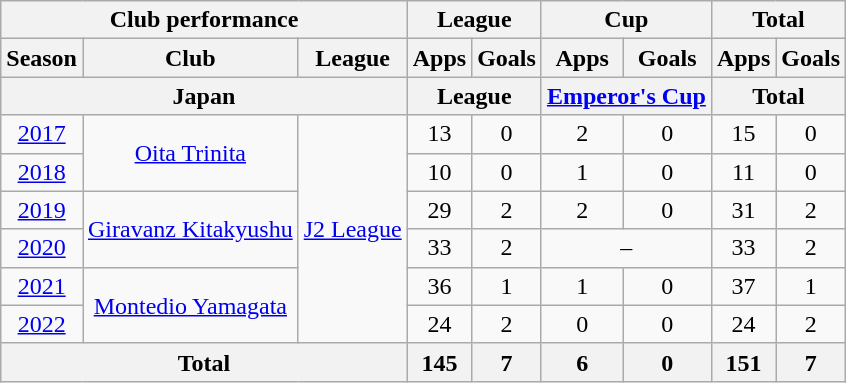<table class="wikitable" style="text-align:center;">
<tr>
<th colspan=3>Club performance</th>
<th colspan=2>League</th>
<th colspan=2>Cup</th>
<th colspan=2>Total</th>
</tr>
<tr>
<th>Season</th>
<th>Club</th>
<th>League</th>
<th>Apps</th>
<th>Goals</th>
<th>Apps</th>
<th>Goals</th>
<th>Apps</th>
<th>Goals</th>
</tr>
<tr>
<th colspan=3>Japan</th>
<th colspan=2>League</th>
<th colspan=2><a href='#'>Emperor's Cup</a></th>
<th colspan=2>Total</th>
</tr>
<tr>
<td><a href='#'>2017</a></td>
<td rowspan="2"><a href='#'>Oita Trinita</a></td>
<td rowspan="6"><a href='#'>J2 League</a></td>
<td>13</td>
<td>0</td>
<td>2</td>
<td>0</td>
<td>15</td>
<td>0</td>
</tr>
<tr>
<td><a href='#'>2018</a></td>
<td>10</td>
<td>0</td>
<td>1</td>
<td>0</td>
<td>11</td>
<td>0</td>
</tr>
<tr>
<td><a href='#'>2019</a></td>
<td rowspan="2"><a href='#'>Giravanz Kitakyushu</a></td>
<td>29</td>
<td>2</td>
<td>2</td>
<td>0</td>
<td>31</td>
<td>2</td>
</tr>
<tr>
<td><a href='#'>2020</a></td>
<td>33</td>
<td>2</td>
<td colspan="2">–</td>
<td>33</td>
<td>2</td>
</tr>
<tr>
<td><a href='#'>2021</a></td>
<td rowspan="2"><a href='#'>Montedio Yamagata</a></td>
<td>36</td>
<td>1</td>
<td>1</td>
<td>0</td>
<td>37</td>
<td>1</td>
</tr>
<tr>
<td><a href='#'>2022</a></td>
<td>24</td>
<td>2</td>
<td>0</td>
<td>0</td>
<td>24</td>
<td>2</td>
</tr>
<tr>
<th colspan="3">Total</th>
<th>145</th>
<th>7</th>
<th>6</th>
<th>0</th>
<th>151</th>
<th>7</th>
</tr>
</table>
